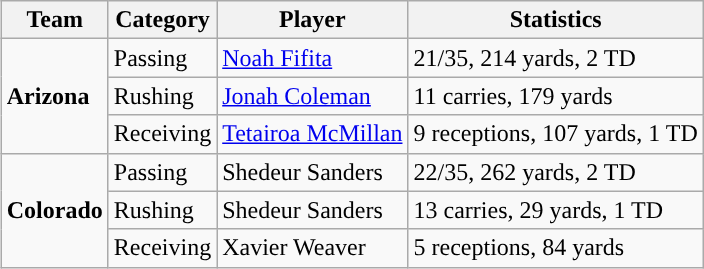<table class="wikitable" style="float: right;">
<tr>
<th>Team</th>
<th>Category</th>
<th>Player</th>
<th>Statistics</th>
</tr>
<tr>
<td rowspan=3><strong>Arizona</strong></td>
<td>Passing</td>
<td><a href='#'>Noah Fifita</a></td>
<td>21/35, 214 yards, 2 TD</td>
</tr>
<tr>
<td>Rushing</td>
<td><a href='#'>Jonah Coleman</a></td>
<td>11 carries, 179 yards</td>
</tr>
<tr>
<td>Receiving</td>
<td><a href='#'>Tetairoa McMillan</a></td>
<td>9 receptions, 107 yards, 1 TD</td>
</tr>
<tr>
<td rowspan=3><strong>Colorado</strong></td>
<td>Passing</td>
<td>Shedeur Sanders</td>
<td>22/35, 262 yards, 2 TD</td>
</tr>
<tr>
<td>Rushing</td>
<td>Shedeur Sanders</td>
<td>13 carries, 29 yards, 1 TD</td>
</tr>
<tr>
<td>Receiving</td>
<td>Xavier Weaver</td>
<td>5 receptions, 84 yards</td>
</tr>
</table>
